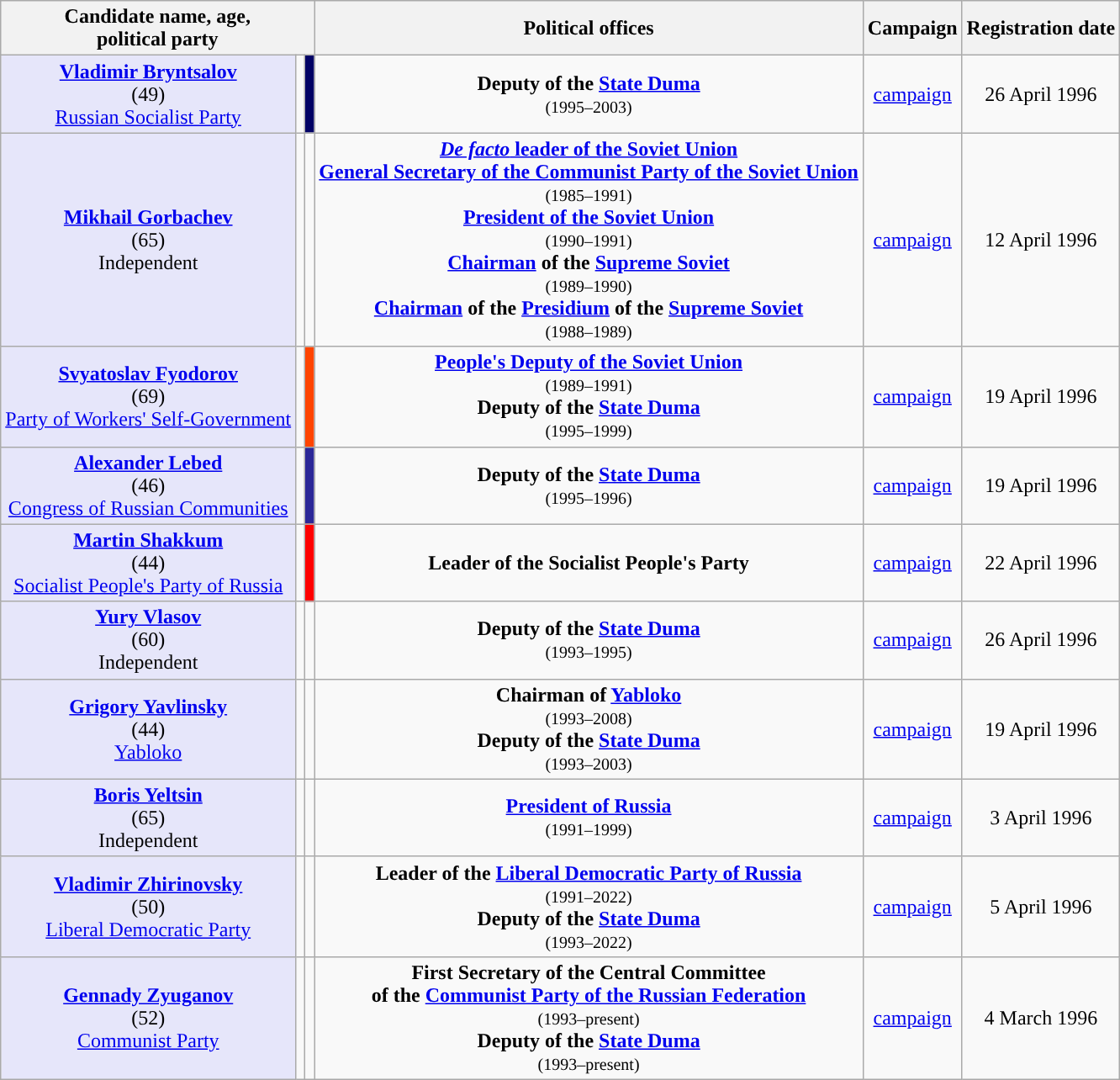<table class="wikitable" style="text-align:center;">
<tr>
<th colspan="3">Candidate name, age,<br>political party</th>
<th>Political offices</th>
<th>Campaign</th>
<th>Registration date</th>
</tr>
<tr>
<td style="background:lavender;"><strong><a href='#'>Vladimir Bryntsalov</a></strong><br>(49)<br><a href='#'>Russian Socialist Party</a></td>
<td></td>
<td style="background-color: #020266"></td>
<td><strong>Deputy of the <a href='#'>State Duma</a></strong><br><small>(1995–2003)</small></td>
<td><a href='#'>campaign</a></td>
<td>26 April 1996</td>
</tr>
<tr>
<td style="background:lavender;"><strong><a href='#'>Mikhail Gorbachev</a></strong><br>(65)<br>Independent</td>
<td></td>
<td style="background-color:"></td>
<td><strong><a href='#'><em>De facto</em> leader of the Soviet Union</a></strong><br><strong><a href='#'>General Secretary of the Communist Party of the Soviet Union</a></strong><br><small>(1985–1991)</small><br><strong><a href='#'>President of the Soviet Union</a></strong><br><small>(1990–1991)</small><br><strong><a href='#'>Chairman</a> of the <a href='#'>Supreme Soviet</a></strong><br><small>(1989–1990)</small><br><strong><a href='#'>Chairman</a> of the <a href='#'>Presidium</a> of the <a href='#'>Supreme Soviet</a></strong><br><small>(1988–1989)</small></td>
<td><a href='#'>campaign</a></td>
<td>12 April 1996</td>
</tr>
<tr>
<td style="background:lavender;"><strong><a href='#'>Svyatoslav Fyodorov</a></strong><br>(69)<br><a href='#'>Party of Workers' Self-Government</a></td>
<td></td>
<td style="background:#FF4400"></td>
<td><strong><a href='#'>People's Deputy of the Soviet Union</a></strong><br><small>(1989–1991)</small><br><strong>Deputy of the <a href='#'>State Duma</a></strong><br><small>(1995–1999)</small></td>
<td><a href='#'>campaign</a></td>
<td>19 April 1996</td>
</tr>
<tr>
<td style="background:lavender;"><strong><a href='#'>Alexander Lebed</a></strong><br>(46)<br><a href='#'>Congress of Russian Communities</a></td>
<td></td>
<td style="background:#2B2798"></td>
<td><strong>Deputy of the <a href='#'>State Duma</a></strong><br><small>(1995–1996)</small></td>
<td><a href='#'>campaign</a></td>
<td>19 April 1996</td>
</tr>
<tr>
<td style="background:lavender;"><strong><a href='#'>Martin Shakkum</a></strong><br>(44)<br><a href='#'>Socialist People's Party of Russia</a></td>
<td></td>
<td style="background-color:#ff0000;"></td>
<td><strong>Leader of the Socialist People's Party</strong></td>
<td><a href='#'>campaign</a></td>
<td>22 April 1996</td>
</tr>
<tr>
<td style="background:lavender;"><strong><a href='#'>Yury Vlasov</a></strong><br>(60)<br>Independent</td>
<td></td>
<td style="background-color:"></td>
<td><strong>Deputy of the <a href='#'>State Duma</a></strong><br><small>(1993–1995)</small></td>
<td><a href='#'>campaign</a></td>
<td>26 April 1996</td>
</tr>
<tr>
<td style="background:lavender;"><strong><a href='#'>Grigory Yavlinsky</a></strong><br>(44)<br><a href='#'>Yabloko</a></td>
<td></td>
<td style="background-color:"></td>
<td><strong>Chairman of <a href='#'>Yabloko</a></strong><br><small>(1993–2008)</small><br> <strong>Deputy of the <a href='#'>State Duma</a></strong><br><small>(1993–2003)</small></td>
<td><a href='#'>campaign</a></td>
<td>19 April 1996</td>
</tr>
<tr>
<td style="background:lavender;"><strong><a href='#'>Boris Yeltsin</a></strong><br>(65)<br>Independent</td>
<td></td>
<td style="background-color:"></td>
<td><strong><a href='#'>President of Russia</a></strong><br><small>(1991–1999)</small></td>
<td><a href='#'>campaign</a></td>
<td>3 April 1996</td>
</tr>
<tr>
<td style="background:lavender;"><strong><a href='#'>Vladimir Zhirinovsky</a></strong><br>(50)<br><a href='#'>Liberal Democratic Party</a></td>
<td></td>
<td style="background-color:"></td>
<td><strong>Leader of the <a href='#'>Liberal Democratic Party of Russia</a></strong><br><small>(1991–2022)</small><br><strong>Deputy of the <a href='#'>State Duma</a></strong><br><small>(1993–2022)</small></td>
<td><a href='#'>campaign</a></td>
<td>5 April 1996</td>
</tr>
<tr>
<td style="background:lavender;"><strong><a href='#'>Gennady Zyuganov</a></strong><br>(52)<br><a href='#'>Communist Party</a></td>
<td></td>
<td style="background-color:"></td>
<td><strong>First Secretary of the Central Committee<br>of the <a href='#'>Communist Party of the Russian Federation</a></strong><br><small>(1993–present)</small><br><strong>Deputy of the <a href='#'>State Duma</a></strong><br><small>(1993–present)</small></td>
<td><a href='#'>campaign</a></td>
<td>4 March 1996</td>
</tr>
</table>
